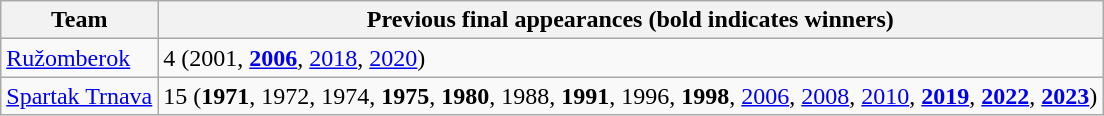<table class="wikitable">
<tr>
<th>Team</th>
<th>Previous final appearances (bold indicates winners)</th>
</tr>
<tr>
<td><a href='#'>Ružomberok</a></td>
<td>4 (2001, <strong><a href='#'>2006</a></strong>, <a href='#'>2018</a>, <a href='#'>2020</a>)</td>
</tr>
<tr>
<td><a href='#'>Spartak Trnava</a></td>
<td>15 (<strong>1971</strong>, 1972, 1974, <strong>1975</strong>, <strong>1980</strong>, 1988, <strong>1991</strong>, 1996, <strong>1998</strong>, <a href='#'>2006</a>, <a href='#'>2008</a>, <a href='#'>2010</a>, <strong><a href='#'>2019</a></strong>, <strong><a href='#'>2022</a></strong>, <strong><a href='#'>2023</a></strong>)</td>
</tr>
</table>
